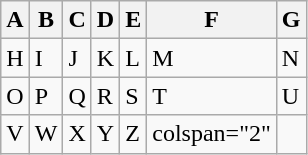<table class="wikitable" border="1">
<tr>
<th>A</th>
<th>B</th>
<th>C</th>
<th>D</th>
<th>E</th>
<th>F</th>
<th>G</th>
</tr>
<tr>
<td>H</td>
<td>I</td>
<td>J</td>
<td>K</td>
<td>L</td>
<td>M</td>
<td>N</td>
</tr>
<tr>
<td>O</td>
<td>P</td>
<td>Q</td>
<td>R</td>
<td>S</td>
<td>T</td>
<td>U</td>
</tr>
<tr>
<td>V</td>
<td>W</td>
<td>X</td>
<td>Y</td>
<td>Z</td>
<td>colspan="2" </td>
</tr>
</table>
